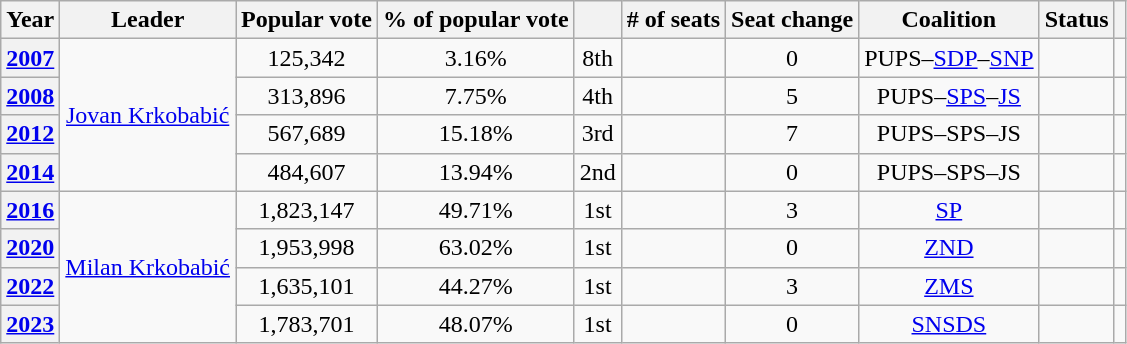<table class="wikitable" style="text-align:center">
<tr>
<th>Year</th>
<th>Leader</th>
<th>Popular vote</th>
<th>% of popular vote</th>
<th></th>
<th># of seats</th>
<th>Seat change</th>
<th>Coalition</th>
<th>Status</th>
<th></th>
</tr>
<tr>
<th><a href='#'>2007</a></th>
<td rowspan="4"><a href='#'>Jovan Krkobabić</a></td>
<td>125,342</td>
<td>3.16%</td>
<td> 8th</td>
<td></td>
<td> 0</td>
<td>PUPS–<a href='#'>SDP</a>–<a href='#'>SNP</a></td>
<td></td>
<td></td>
</tr>
<tr>
<th><a href='#'>2008</a></th>
<td>313,896</td>
<td>7.75%</td>
<td> 4th</td>
<td></td>
<td> 5</td>
<td>PUPS–<a href='#'>SPS</a>–<a href='#'>JS</a></td>
<td></td>
<td></td>
</tr>
<tr>
<th><a href='#'>2012</a></th>
<td>567,689</td>
<td>15.18%</td>
<td> 3rd</td>
<td></td>
<td> 7</td>
<td>PUPS–SPS–JS</td>
<td></td>
<td></td>
</tr>
<tr>
<th><a href='#'>2014</a></th>
<td>484,607</td>
<td>13.94%</td>
<td> 2nd</td>
<td></td>
<td> 0</td>
<td>PUPS–SPS–JS</td>
<td></td>
<td></td>
</tr>
<tr>
<th><a href='#'>2016</a></th>
<td rowspan="4"><a href='#'>Milan Krkobabić</a></td>
<td>1,823,147</td>
<td>49.71%</td>
<td> 1st</td>
<td></td>
<td> 3</td>
<td><a href='#'>SP</a></td>
<td></td>
<td></td>
</tr>
<tr>
<th><a href='#'>2020</a></th>
<td>1,953,998</td>
<td>63.02%</td>
<td> 1st</td>
<td></td>
<td> 0</td>
<td><a href='#'>ZND</a></td>
<td></td>
<td></td>
</tr>
<tr>
<th><a href='#'>2022</a></th>
<td>1,635,101</td>
<td>44.27%</td>
<td> 1st</td>
<td></td>
<td> 3</td>
<td><a href='#'>ZMS</a></td>
<td></td>
<td></td>
</tr>
<tr>
<th><a href='#'>2023</a></th>
<td>1,783,701</td>
<td>48.07%</td>
<td> 1st</td>
<td></td>
<td> 0</td>
<td><a href='#'>SNSDS</a></td>
<td></td>
<td></td>
</tr>
</table>
